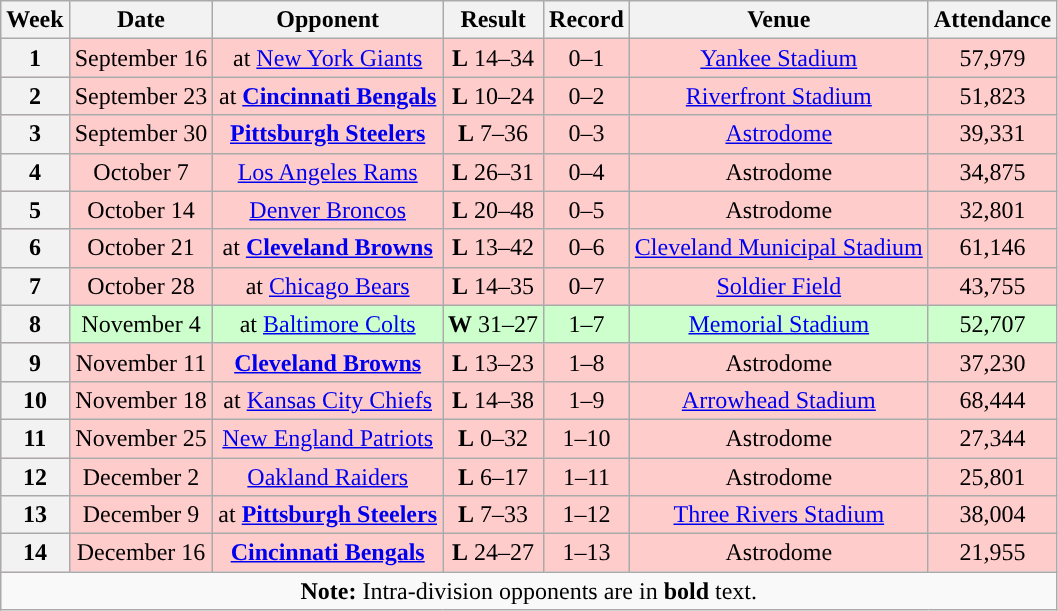<table class="wikitable" style="text-align:center">
<tr>
<th>Week</th>
<th>Date</th>
<th>Opponent</th>
<th>Result</th>
<th>Record</th>
<th>Venue</th>
<th>Attendance</th>
</tr>
<tr style="background:#fcc">
<th>1</th>
<td>September 16</td>
<td>at <a href='#'>New York Giants</a></td>
<td><strong>L</strong> 14–34</td>
<td>0–1</td>
<td><a href='#'>Yankee Stadium</a></td>
<td>57,979</td>
</tr>
<tr style="background:#fcc">
<th>2</th>
<td>September 23</td>
<td>at <strong><a href='#'>Cincinnati Bengals</a></strong></td>
<td><strong>L</strong> 10–24</td>
<td>0–2</td>
<td><a href='#'>Riverfront Stadium</a></td>
<td>51,823</td>
</tr>
<tr style="background:#fcc">
<th>3</th>
<td>September 30</td>
<td><strong><a href='#'>Pittsburgh Steelers</a></strong></td>
<td><strong>L</strong> 7–36</td>
<td>0–3</td>
<td><a href='#'>Astrodome</a></td>
<td>39,331</td>
</tr>
<tr style="background:#fcc">
<th>4</th>
<td>October 7</td>
<td><a href='#'>Los Angeles Rams</a></td>
<td><strong>L</strong> 26–31</td>
<td>0–4</td>
<td>Astrodome</td>
<td>34,875</td>
</tr>
<tr style="background:#fcc">
<th>5</th>
<td>October 14</td>
<td><a href='#'>Denver Broncos</a></td>
<td><strong>L</strong> 20–48</td>
<td>0–5</td>
<td>Astrodome</td>
<td>32,801</td>
</tr>
<tr style="background:#fcc">
<th>6</th>
<td>October 21</td>
<td>at <strong><a href='#'>Cleveland Browns</a></strong></td>
<td><strong>L</strong> 13–42</td>
<td>0–6</td>
<td><a href='#'>Cleveland Municipal Stadium</a></td>
<td>61,146</td>
</tr>
<tr style="background:#fcc">
<th>7</th>
<td>October 28</td>
<td>at <a href='#'>Chicago Bears</a></td>
<td><strong>L</strong> 14–35</td>
<td>0–7</td>
<td><a href='#'>Soldier Field</a></td>
<td>43,755</td>
</tr>
<tr style="background:#cfc">
<th>8</th>
<td>November 4</td>
<td>at <a href='#'>Baltimore Colts</a></td>
<td><strong>W</strong> 31–27</td>
<td>1–7</td>
<td><a href='#'>Memorial Stadium</a></td>
<td>52,707</td>
</tr>
<tr style="background:#fcc">
<th>9</th>
<td>November 11</td>
<td><strong><a href='#'>Cleveland Browns</a></strong></td>
<td><strong>L</strong> 13–23</td>
<td>1–8</td>
<td>Astrodome</td>
<td>37,230</td>
</tr>
<tr style="background:#fcc">
<th>10</th>
<td>November 18</td>
<td>at <a href='#'>Kansas City Chiefs</a></td>
<td><strong>L</strong> 14–38</td>
<td>1–9</td>
<td><a href='#'>Arrowhead Stadium</a></td>
<td>68,444</td>
</tr>
<tr style="background:#fcc">
<th>11</th>
<td>November 25</td>
<td><a href='#'>New England Patriots</a></td>
<td><strong>L</strong> 0–32</td>
<td>1–10</td>
<td>Astrodome</td>
<td>27,344</td>
</tr>
<tr style="background:#fcc">
<th>12</th>
<td>December 2</td>
<td><a href='#'>Oakland Raiders</a></td>
<td><strong>L</strong> 6–17</td>
<td>1–11</td>
<td>Astrodome</td>
<td>25,801</td>
</tr>
<tr style="background:#fcc">
<th>13</th>
<td>December 9</td>
<td>at <strong><a href='#'>Pittsburgh Steelers</a></strong></td>
<td><strong>L</strong> 7–33</td>
<td>1–12</td>
<td><a href='#'>Three Rivers Stadium</a></td>
<td>38,004</td>
</tr>
<tr style="background:#fcc">
<th>14</th>
<td>December 16</td>
<td><strong><a href='#'>Cincinnati Bengals</a></strong></td>
<td><strong>L</strong> 24–27</td>
<td>1–13</td>
<td>Astrodome</td>
<td>21,955</td>
</tr>
<tr>
<td colspan="8"><strong>Note:</strong> Intra-division opponents are in <strong>bold</strong> text.</td>
</tr>
</table>
